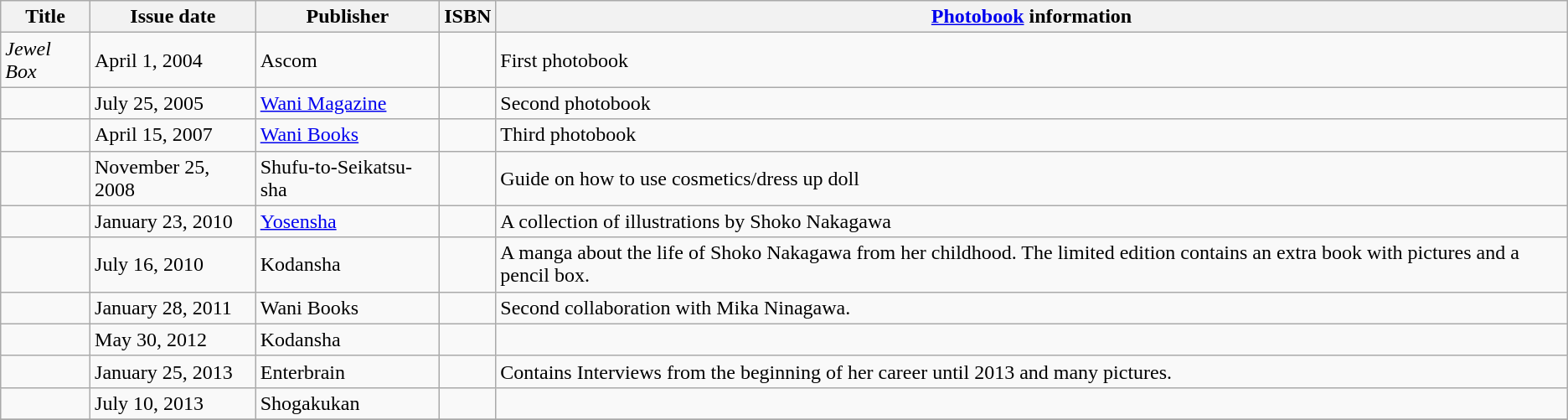<table class="wikitable">
<tr>
<th>Title</th>
<th>Issue date</th>
<th>Publisher</th>
<th>ISBN</th>
<th><a href='#'>Photobook</a> information</th>
</tr>
<tr>
<td><em>Jewel Box</em></td>
<td>April 1, 2004</td>
<td>Ascom</td>
<td></td>
<td>First photobook</td>
</tr>
<tr>
<td></td>
<td>July 25, 2005</td>
<td><a href='#'>Wani Magazine</a></td>
<td></td>
<td>Second photobook</td>
</tr>
<tr>
<td></td>
<td>April 15, 2007</td>
<td><a href='#'>Wani Books</a></td>
<td></td>
<td>Third photobook</td>
</tr>
<tr>
<td></td>
<td>November 25, 2008</td>
<td>Shufu-to-Seikatsu-sha</td>
<td></td>
<td>Guide on how to use cosmetics/dress up doll</td>
</tr>
<tr>
<td></td>
<td>January 23, 2010</td>
<td><a href='#'>Yosensha</a></td>
<td></td>
<td>A collection of illustrations by Shoko Nakagawa</td>
</tr>
<tr>
<td></td>
<td>July 16, 2010</td>
<td>Kodansha</td>
<td></td>
<td>A manga about the life of Shoko Nakagawa from her childhood. The limited edition contains an extra book with pictures and a pencil box.</td>
</tr>
<tr>
<td></td>
<td>January 28, 2011</td>
<td>Wani Books</td>
<td></td>
<td>Second collaboration with Mika Ninagawa.</td>
</tr>
<tr>
<td></td>
<td>May 30, 2012</td>
<td>Kodansha</td>
<td></td>
<td></td>
</tr>
<tr>
<td></td>
<td>January 25, 2013</td>
<td>Enterbrain</td>
<td></td>
<td>Contains Interviews from the beginning of her career until 2013 and many pictures.</td>
</tr>
<tr>
<td></td>
<td>July 10, 2013</td>
<td>Shogakukan</td>
<td></td>
<td></td>
</tr>
<tr>
</tr>
</table>
